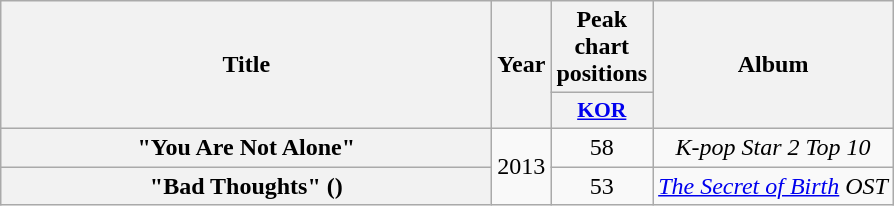<table class="wikitable plainrowheaders" style="text-align:center;">
<tr>
<th rowspan="2" scope="col" style="width:20em;">Title</th>
<th rowspan="2" scope="col">Year</th>
<th scope="col">Peak chart positions</th>
<th rowspan="2" scope="col">Album</th>
</tr>
<tr>
<th scope="col" style="width:2.5em;font-size:90%;"><a href='#'>KOR</a><br></th>
</tr>
<tr>
<th scope="row">"You Are Not Alone"</th>
<td rowspan="2">2013</td>
<td>58</td>
<td><em>K-pop Star 2 Top 10</em></td>
</tr>
<tr>
<th scope="row">"Bad Thoughts" ()</th>
<td>53</td>
<td><em><a href='#'>The Secret of Birth</a> OST</em></td>
</tr>
</table>
